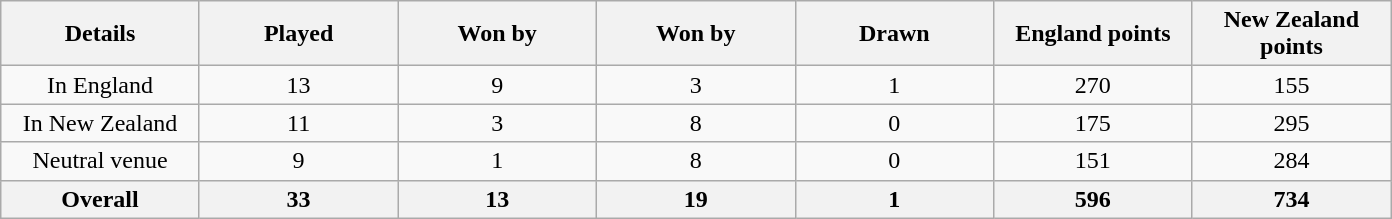<table class="wikitable sortable" style="text-align: center;">
<tr>
<th width="125">Details</th>
<th width="125">Played</th>
<th width="125">Won by<br></th>
<th width="125">Won by<br></th>
<th width="125">Drawn</th>
<th width="125">England points</th>
<th width="125">New Zealand points</th>
</tr>
<tr>
<td>In England</td>
<td>13</td>
<td>9</td>
<td>3</td>
<td>1</td>
<td>270</td>
<td>155</td>
</tr>
<tr>
<td>In New Zealand</td>
<td>11</td>
<td>3</td>
<td>8</td>
<td>0</td>
<td>175</td>
<td>295</td>
</tr>
<tr>
<td>Neutral venue</td>
<td>9</td>
<td>1</td>
<td>8</td>
<td>0</td>
<td>151</td>
<td>284</td>
</tr>
<tr>
<th>Overall</th>
<th>33</th>
<th>13</th>
<th>19</th>
<th>1</th>
<th>596</th>
<th>734</th>
</tr>
</table>
